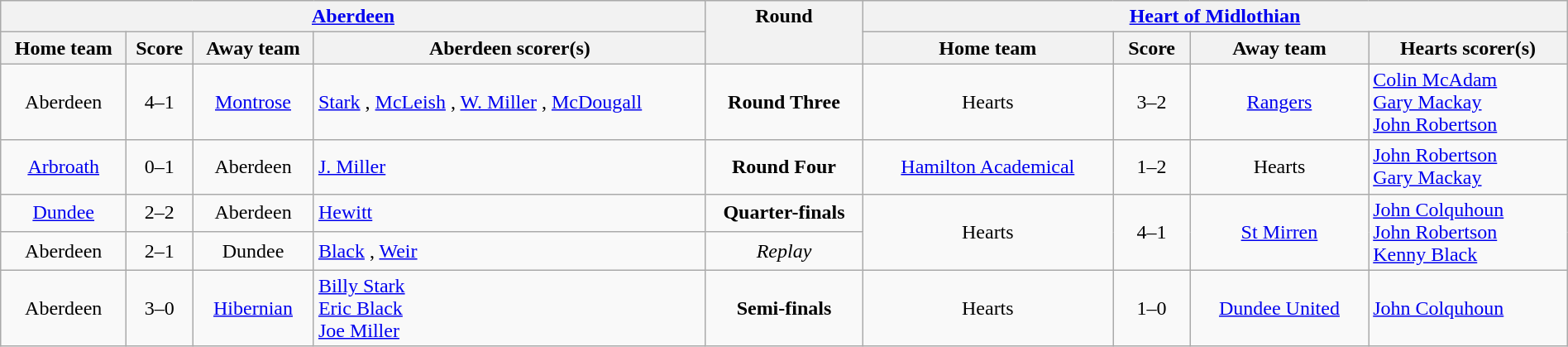<table class="wikitable" style="width:100%; text-align:center;">
<tr valign=top>
<th colspan="4" style="width:45%;"><a href='#'>Aberdeen</a></th>
<th rowspan="2"  style="width:10%;">Round</th>
<th colspan="4" style="width:45%;"><a href='#'>Heart of Midlothian</a></th>
</tr>
<tr>
<th>Home team</th>
<th>Score</th>
<th>Away team</th>
<th>Aberdeen scorer(s)</th>
<th>Home team</th>
<th>Score</th>
<th>Away team</th>
<th>Hearts scorer(s)</th>
</tr>
<tr>
<td>Aberdeen</td>
<td>4–1</td>
<td><a href='#'>Montrose</a></td>
<td align=left><a href='#'>Stark</a> , <a href='#'>McLeish</a> , <a href='#'>W. Miller</a> , <a href='#'>McDougall</a> </td>
<td><strong>Round Three</strong></td>
<td>Hearts</td>
<td>3–2</td>
<td><a href='#'>Rangers</a></td>
<td align=left><a href='#'>Colin McAdam</a> <br> <a href='#'>Gary Mackay</a> <br> <a href='#'>John Robertson</a> </td>
</tr>
<tr>
<td><a href='#'>Arbroath</a></td>
<td>0–1</td>
<td>Aberdeen</td>
<td align=left><a href='#'>J. Miller</a> </td>
<td><strong>Round Four</strong></td>
<td><a href='#'>Hamilton Academical</a></td>
<td>1–2</td>
<td>Hearts</td>
<td align=left><a href='#'>John Robertson</a> <br> <a href='#'>Gary Mackay</a> </td>
</tr>
<tr>
<td><a href='#'>Dundee</a></td>
<td>2–2</td>
<td>Aberdeen</td>
<td align=left><a href='#'>Hewitt</a>  </td>
<td><strong>Quarter-finals</strong></td>
<td rowspan=2>Hearts</td>
<td rowspan=2>4–1</td>
<td rowspan=2><a href='#'>St Mirren</a></td>
<td rowspan="2" style="text-align:left;"><a href='#'>John Colquhoun</a> <br> <a href='#'>John Robertson</a>  <br> <a href='#'>Kenny Black</a> </td>
</tr>
<tr>
<td>Aberdeen</td>
<td>2–1</td>
<td>Dundee</td>
<td align=left><a href='#'>Black</a> , <a href='#'>Weir</a> </td>
<td><em>Replay</em></td>
</tr>
<tr>
<td>Aberdeen</td>
<td>3–0</td>
<td><a href='#'>Hibernian</a></td>
<td align=left><a href='#'>Billy Stark</a> <br><a href='#'>Eric Black</a> <br><a href='#'>Joe Miller</a> </td>
<td><strong>Semi-finals</strong></td>
<td>Hearts</td>
<td>1–0</td>
<td><a href='#'>Dundee United</a></td>
<td align=left><a href='#'>John Colquhoun</a> </td>
</tr>
</table>
